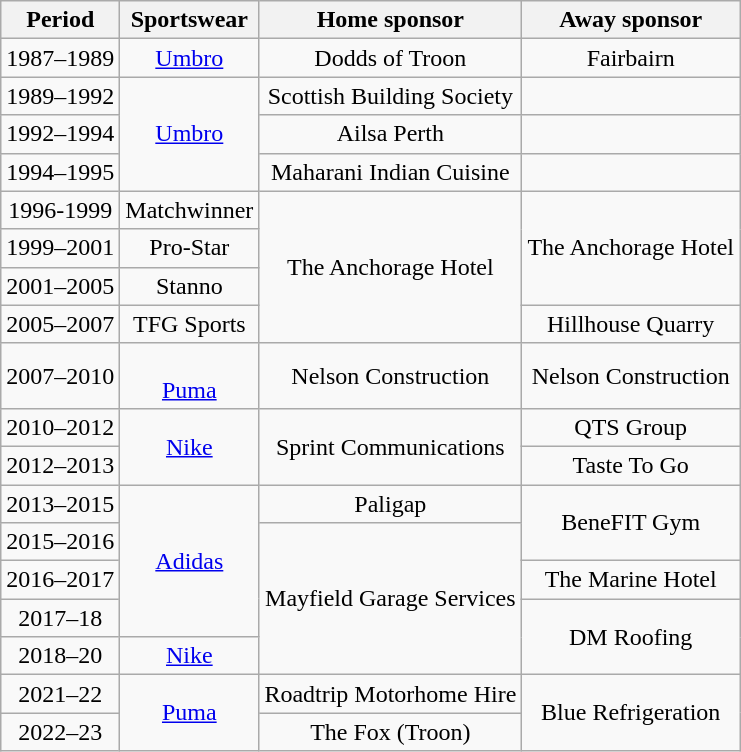<table class="wikitable" style="text-align: center">
<tr>
<th>Period</th>
<th>Sportswear</th>
<th>Home sponsor</th>
<th>Away sponsor</th>
</tr>
<tr>
<td>1987–1989</td>
<td> <a href='#'>Umbro</a></td>
<td>Dodds of Troon</td>
<td>Fairbairn</td>
</tr>
<tr>
<td>1989–1992</td>
<td rowspan=3> <a href='#'>Umbro</a></td>
<td>Scottish Building Society</td>
<td></td>
</tr>
<tr>
<td>1992–1994</td>
<td>Ailsa Perth</td>
<td></td>
</tr>
<tr>
<td>1994–1995</td>
<td>Maharani Indian Cuisine</td>
<td></td>
</tr>
<tr>
<td>1996-1999</td>
<td> Matchwinner</td>
<td rowspan=4>The Anchorage Hotel</td>
<td rowspan=3>The Anchorage Hotel</td>
</tr>
<tr>
<td>1999–2001</td>
<td> Pro-Star</td>
</tr>
<tr>
<td>2001–2005</td>
<td> Stanno</td>
</tr>
<tr>
<td>2005–2007</td>
<td> TFG Sports</td>
<td>Hillhouse Quarry</td>
</tr>
<tr>
<td>2007–2010</td>
<td><br> <a href='#'>Puma</a></td>
<td>Nelson Construction</td>
<td>Nelson Construction</td>
</tr>
<tr>
<td>2010–2012</td>
<td rowspan=2> <a href='#'>Nike</a></td>
<td rowspan=2>Sprint Communications</td>
<td>QTS Group</td>
</tr>
<tr>
<td>2012–2013</td>
<td>Taste To Go</td>
</tr>
<tr>
<td>2013–2015</td>
<td rowspan=4> <a href='#'>Adidas</a></td>
<td>Paligap</td>
<td rowspan=2>BeneFIT Gym</td>
</tr>
<tr>
<td>2015–2016</td>
<td rowspan=4>Mayfield Garage Services</td>
</tr>
<tr>
<td>2016–2017</td>
<td>The Marine Hotel</td>
</tr>
<tr>
<td>2017–18</td>
<td rowspan=2>DM Roofing</td>
</tr>
<tr>
<td>2018–20</td>
<td> <a href='#'>Nike</a></td>
</tr>
<tr>
<td>2021–22</td>
<td rowspan=2> <a href='#'>Puma</a></td>
<td>Roadtrip Motorhome Hire</td>
<td rowspan=2>Blue Refrigeration</td>
</tr>
<tr>
<td>2022–23</td>
<td>The Fox (Troon)</td>
</tr>
</table>
